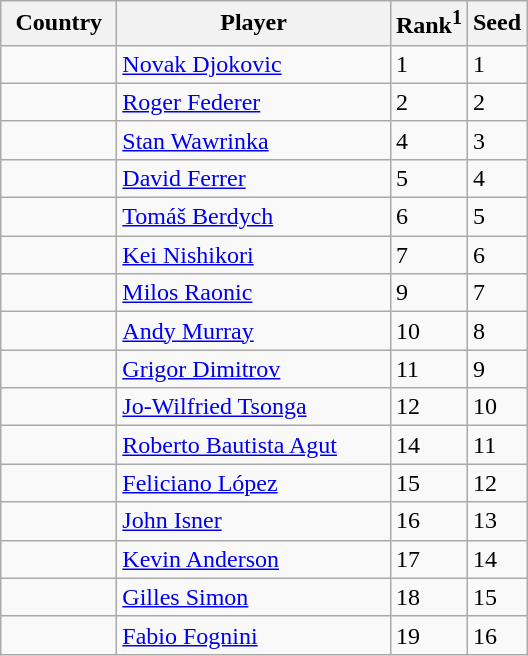<table class="sortable wikitable">
<tr>
<th width="70">Country</th>
<th width="175">Player</th>
<th>Rank<sup>1</sup></th>
<th>Seed</th>
</tr>
<tr>
<td></td>
<td><a href='#'>Novak Djokovic</a></td>
<td>1</td>
<td>1</td>
</tr>
<tr>
<td></td>
<td><a href='#'>Roger Federer</a></td>
<td>2</td>
<td>2</td>
</tr>
<tr>
<td></td>
<td><a href='#'>Stan Wawrinka</a></td>
<td>4</td>
<td>3</td>
</tr>
<tr>
<td></td>
<td><a href='#'>David Ferrer</a></td>
<td>5</td>
<td>4</td>
</tr>
<tr>
<td></td>
<td><a href='#'>Tomáš Berdych</a></td>
<td>6</td>
<td>5</td>
</tr>
<tr>
<td></td>
<td><a href='#'>Kei Nishikori</a></td>
<td>7</td>
<td>6</td>
</tr>
<tr>
<td></td>
<td><a href='#'>Milos Raonic</a></td>
<td>9</td>
<td>7</td>
</tr>
<tr>
<td></td>
<td><a href='#'>Andy Murray</a></td>
<td>10</td>
<td>8</td>
</tr>
<tr>
<td></td>
<td><a href='#'>Grigor Dimitrov</a></td>
<td>11</td>
<td>9</td>
</tr>
<tr>
<td></td>
<td><a href='#'>Jo-Wilfried Tsonga</a></td>
<td>12</td>
<td>10</td>
</tr>
<tr>
<td></td>
<td><a href='#'>Roberto Bautista Agut</a></td>
<td>14</td>
<td>11</td>
</tr>
<tr>
<td></td>
<td><a href='#'>Feliciano López</a></td>
<td>15</td>
<td>12</td>
</tr>
<tr>
<td></td>
<td><a href='#'>John Isner</a></td>
<td>16</td>
<td>13</td>
</tr>
<tr>
<td></td>
<td><a href='#'>Kevin Anderson</a></td>
<td>17</td>
<td>14</td>
</tr>
<tr>
<td></td>
<td><a href='#'>Gilles Simon</a></td>
<td>18</td>
<td>15</td>
</tr>
<tr>
<td></td>
<td><a href='#'>Fabio Fognini</a></td>
<td>19</td>
<td>16</td>
</tr>
</table>
